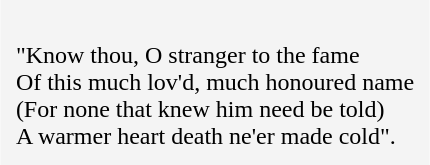<table cellpadding=10 border="0" align=center>
<tr>
<td bgcolor=#f4f4f4><br>"Know thou, O stranger to the fame<br>
Of this much lov'd, much honoured name<br>
(For none that knew him need be told)<br>
A warmer heart death ne'er made cold".<br></td>
</tr>
</table>
